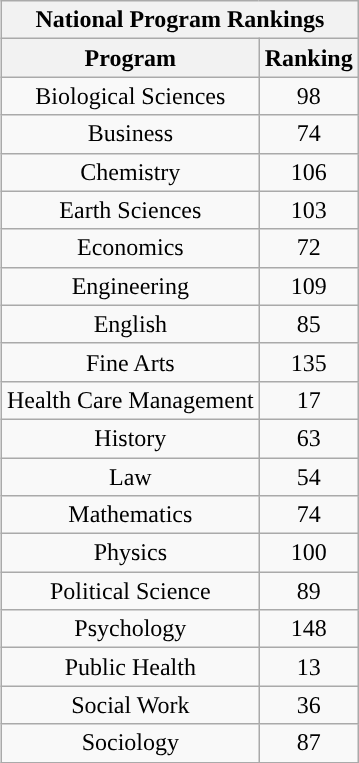<table class="wikitable sortable collapsible collapsed" style="float:right; text-align:center">
<tr>
<th colspan=4>National Program Rankings</th>
</tr>
<tr>
<th>Program</th>
<th>Ranking</th>
</tr>
<tr>
<td>Biological Sciences</td>
<td>98</td>
</tr>
<tr>
<td>Business</td>
<td>74</td>
</tr>
<tr>
<td>Chemistry</td>
<td>106</td>
</tr>
<tr>
<td>Earth Sciences</td>
<td>103</td>
</tr>
<tr>
<td>Economics</td>
<td>72</td>
</tr>
<tr>
<td>Engineering</td>
<td>109</td>
</tr>
<tr>
<td>English</td>
<td>85</td>
</tr>
<tr>
<td>Fine Arts</td>
<td>135</td>
</tr>
<tr>
<td>Health Care Management</td>
<td>17</td>
</tr>
<tr>
<td>History</td>
<td>63</td>
</tr>
<tr>
<td>Law</td>
<td>54</td>
</tr>
<tr>
<td>Mathematics</td>
<td>74</td>
</tr>
<tr>
<td>Physics</td>
<td>100</td>
</tr>
<tr>
<td>Political Science</td>
<td>89</td>
</tr>
<tr>
<td>Psychology</td>
<td>148</td>
</tr>
<tr>
<td>Public Health</td>
<td>13</td>
</tr>
<tr>
<td>Social Work</td>
<td>36</td>
</tr>
<tr>
<td>Sociology</td>
<td>87</td>
</tr>
</table>
